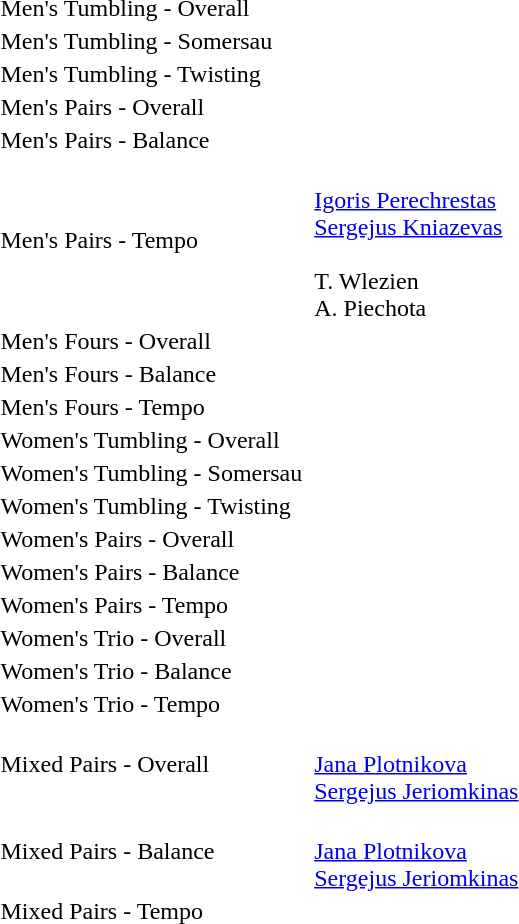<table>
<tr>
<td>Men's Tumbling - Overall</td>
<td></td>
<td></td>
<td></td>
</tr>
<tr>
<td>Men's Tumbling - Somersau</td>
<td></td>
<td></td>
<td></td>
</tr>
<tr>
<td>Men's Tumbling - Twisting</td>
<td></td>
<td></td>
<td></td>
</tr>
<tr>
<td>Men's Pairs - Overall</td>
<td></td>
<td></td>
<td></td>
</tr>
<tr>
<td>Men's Pairs - Balance</td>
<td></td>
<td></td>
<td></td>
</tr>
<tr>
<td>Men's Pairs - Tempo</td>
<td></td>
<td> <br> <a href='#'>Igoris Perechrestas</a> <br> <a href='#'>Sergejus Kniazevas</a> <br>  <br> T. Wlezien <br> A. Piechota</td>
<td></td>
</tr>
<tr>
<td>Men's Fours - Overall</td>
<td></td>
<td></td>
<td></td>
</tr>
<tr>
<td>Men's Fours - Balance</td>
<td></td>
<td></td>
<td></td>
</tr>
<tr>
<td>Men's Fours - Tempo</td>
<td></td>
<td></td>
<td></td>
</tr>
<tr>
<td>Women's Tumbling - Overall</td>
<td></td>
<td></td>
<td></td>
</tr>
<tr>
<td>Women's Tumbling - Somersau</td>
<td></td>
<td></td>
<td></td>
</tr>
<tr>
<td>Women's Tumbling - Twisting</td>
<td></td>
<td></td>
<td></td>
</tr>
<tr>
<td>Women's Pairs - Overall</td>
<td></td>
<td></td>
<td></td>
</tr>
<tr>
<td>Women's Pairs - Balance</td>
<td></td>
<td></td>
<td></td>
</tr>
<tr>
<td>Women's Pairs - Tempo</td>
<td></td>
<td></td>
<td></td>
</tr>
<tr>
<td>Women's Trio - Overall</td>
<td><br> </td>
<td></td>
<td><br></td>
</tr>
<tr>
<td>Women's Trio - Balance</td>
<td><br> </td>
<td></td>
<td></td>
</tr>
<tr>
<td>Women's Trio - Tempo</td>
<td></td>
<td></td>
<td></td>
</tr>
<tr>
<td>Mixed Pairs - Overall</td>
<td></td>
<td> <br> <a href='#'>Jana Plotnikova</a> <br> <a href='#'>Sergejus Jeriomkinas</a></td>
<td></td>
</tr>
<tr>
<td>Mixed Pairs - Balance</td>
<td></td>
<td> <br> <a href='#'>Jana Plotnikova</a> <br> <a href='#'>Sergejus Jeriomkinas</a></td>
<td></td>
</tr>
<tr>
<td>Mixed Pairs - Tempo</td>
<td></td>
<td></td>
<td></td>
</tr>
<tr>
</tr>
</table>
